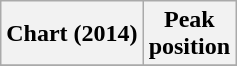<table class="wikitable plainrowheaders">
<tr>
<th scope="col">Chart (2014)</th>
<th scope="col">Peak<br>position</th>
</tr>
<tr>
</tr>
</table>
